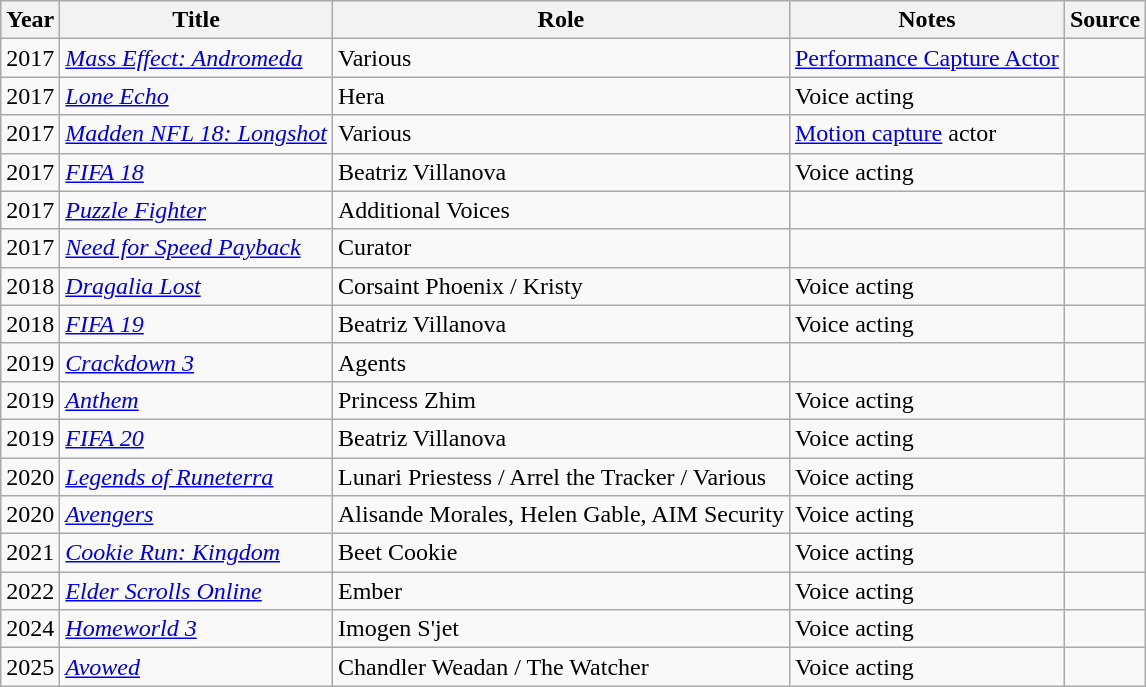<table class="wikitable sortable">
<tr>
<th>Year</th>
<th>Title</th>
<th>Role</th>
<th scope="col" class="unsortable">Notes</th>
<th>Source</th>
</tr>
<tr>
<td>2017</td>
<td><em><a href='#'>Mass Effect: Andromeda</a></em></td>
<td>Various</td>
<td><a href='#'>Performance Capture Actor</a></td>
<td></td>
</tr>
<tr>
<td>2017</td>
<td><em><a href='#'>Lone Echo</a></em></td>
<td>Hera</td>
<td>Voice acting</td>
<td></td>
</tr>
<tr>
<td>2017</td>
<td><em><a href='#'>Madden NFL 18: Longshot</a></em></td>
<td>Various</td>
<td><a href='#'>Motion capture</a> actor</td>
<td></td>
</tr>
<tr>
<td>2017</td>
<td><em><a href='#'>FIFA 18</a></em></td>
<td>Beatriz Villanova</td>
<td>Voice acting</td>
<td></td>
</tr>
<tr>
<td>2017</td>
<td><em><a href='#'>Puzzle Fighter</a></em></td>
<td>Additional Voices</td>
<td></td>
<td></td>
</tr>
<tr>
<td>2017</td>
<td><em><a href='#'>Need for Speed Payback</a></em></td>
<td>Curator</td>
<td></td>
<td></td>
</tr>
<tr>
<td>2018</td>
<td><em><a href='#'>Dragalia Lost</a></em></td>
<td>Corsaint Phoenix / Kristy</td>
<td>Voice acting</td>
<td></td>
</tr>
<tr>
<td>2018</td>
<td><em><a href='#'>FIFA 19</a></em></td>
<td>Beatriz Villanova</td>
<td>Voice acting</td>
<td></td>
</tr>
<tr>
<td>2019</td>
<td><em><a href='#'>Crackdown 3</a></em></td>
<td>Agents</td>
<td></td>
<td></td>
</tr>
<tr>
<td>2019</td>
<td><em><a href='#'>Anthem</a></em></td>
<td>Princess Zhim</td>
<td>Voice acting</td>
<td></td>
</tr>
<tr>
<td>2019</td>
<td><em><a href='#'>FIFA 20</a></em></td>
<td>Beatriz Villanova</td>
<td>Voice acting</td>
<td></td>
</tr>
<tr>
<td>2020</td>
<td><em><a href='#'>Legends of Runeterra</a></em></td>
<td>Lunari Priestess / Arrel the Tracker / Various</td>
<td>Voice acting</td>
<td></td>
</tr>
<tr>
<td>2020</td>
<td><em><a href='#'>Avengers</a></em></td>
<td>Alisande Morales, Helen Gable, AIM Security</td>
<td>Voice acting</td>
<td></td>
</tr>
<tr>
<td>2021</td>
<td><em><a href='#'>Cookie Run: Kingdom</a></em></td>
<td>Beet Cookie</td>
<td>Voice acting</td>
<td></td>
</tr>
<tr>
<td>2022</td>
<td><em><a href='#'>Elder Scrolls Online</a></em></td>
<td>Ember</td>
<td>Voice acting</td>
<td></td>
</tr>
<tr>
<td>2024</td>
<td><em><a href='#'>Homeworld 3</a></em></td>
<td>Imogen S'jet</td>
<td>Voice acting</td>
<td></td>
</tr>
<tr>
<td>2025</td>
<td><em><a href='#'>Avowed</a></em></td>
<td>Chandler Weadan / The Watcher</td>
<td>Voice acting</td>
</tr>
</table>
